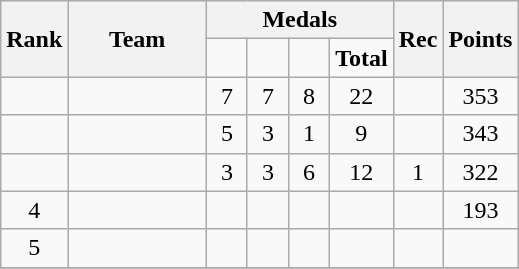<table class="wikitable">
<tr>
<th rowspan=2>Rank</th>
<th style="width:85px;" rowspan="2">Team</th>
<th colspan=4>Medals</th>
<th rowspan=2>Rec</th>
<th rowspan=2>Points</th>
</tr>
<tr>
<td style="width:20px; text-align:center;"></td>
<td style="width:20px; text-align:center;"></td>
<td style="width:20px; text-align:center;"></td>
<td><strong>Total</strong></td>
</tr>
<tr>
<td align=center></td>
<td></td>
<td align=center>7</td>
<td align=center>7</td>
<td align=center>8</td>
<td align=center>22</td>
<td align=center></td>
<td align=center>353</td>
</tr>
<tr>
<td align=center></td>
<td></td>
<td align=center>5</td>
<td align=center>3</td>
<td align=center>1</td>
<td align=center>9</td>
<td align=center></td>
<td align=center>343</td>
</tr>
<tr>
<td align=center></td>
<td></td>
<td align=center>3</td>
<td align=center>3</td>
<td align=center>6</td>
<td align=center>12</td>
<td align=center>1</td>
<td align=center>322</td>
</tr>
<tr>
<td align=center>4</td>
<td><strong></strong></td>
<td align=center></td>
<td align=center></td>
<td align=center></td>
<td align=center></td>
<td align=center></td>
<td align=center>193</td>
</tr>
<tr>
<td align=center>5</td>
<td></td>
<td align=center></td>
<td align=center></td>
<td align=center></td>
<td align=center></td>
<td align=center></td>
<td align=center></td>
</tr>
<tr>
</tr>
</table>
